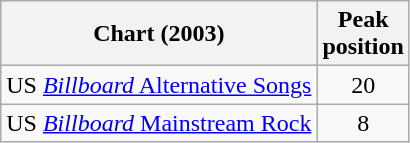<table class="wikitable sortable">
<tr>
<th>Chart (2003)</th>
<th>Peak<br>position</th>
</tr>
<tr>
<td>US <a href='#'><em>Billboard</em> Alternative Songs</a></td>
<td align="center">20</td>
</tr>
<tr>
<td>US <a href='#'><em>Billboard</em> Mainstream Rock</a></td>
<td align="center">8</td>
</tr>
</table>
